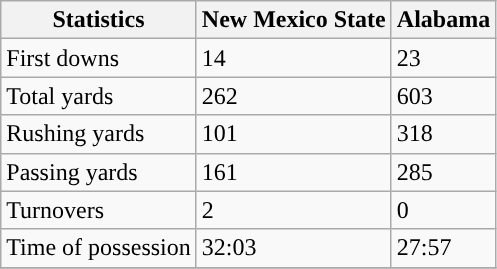<table class="wikitable" style="float: left;">
<tr>
<th>Statistics</th>
<th>New Mexico State</th>
<th>Alabama</th>
</tr>
<tr>
<td>First downs</td>
<td>14</td>
<td>23</td>
</tr>
<tr>
<td>Total yards</td>
<td>262</td>
<td>603</td>
</tr>
<tr>
<td>Rushing yards</td>
<td>101</td>
<td>318</td>
</tr>
<tr>
<td>Passing yards</td>
<td>161</td>
<td>285</td>
</tr>
<tr>
<td>Turnovers</td>
<td>2</td>
<td>0</td>
</tr>
<tr>
<td>Time of possession</td>
<td>32:03</td>
<td>27:57</td>
</tr>
<tr>
</tr>
</table>
